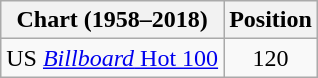<table class="wikitable">
<tr>
<th>Chart (1958–2018)</th>
<th>Position</th>
</tr>
<tr>
<td>US <a href='#'><em>Billboard</em> Hot 100</a></td>
<td align="center">120</td>
</tr>
</table>
